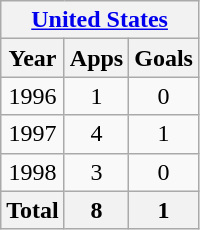<table class="wikitable" style="text-align:center">
<tr>
<th colspan=3><a href='#'>United States</a></th>
</tr>
<tr>
<th>Year</th>
<th>Apps</th>
<th>Goals</th>
</tr>
<tr>
<td>1996</td>
<td>1</td>
<td>0</td>
</tr>
<tr>
<td>1997</td>
<td>4</td>
<td>1</td>
</tr>
<tr>
<td>1998</td>
<td>3</td>
<td>0</td>
</tr>
<tr>
<th>Total</th>
<th>8</th>
<th>1</th>
</tr>
</table>
